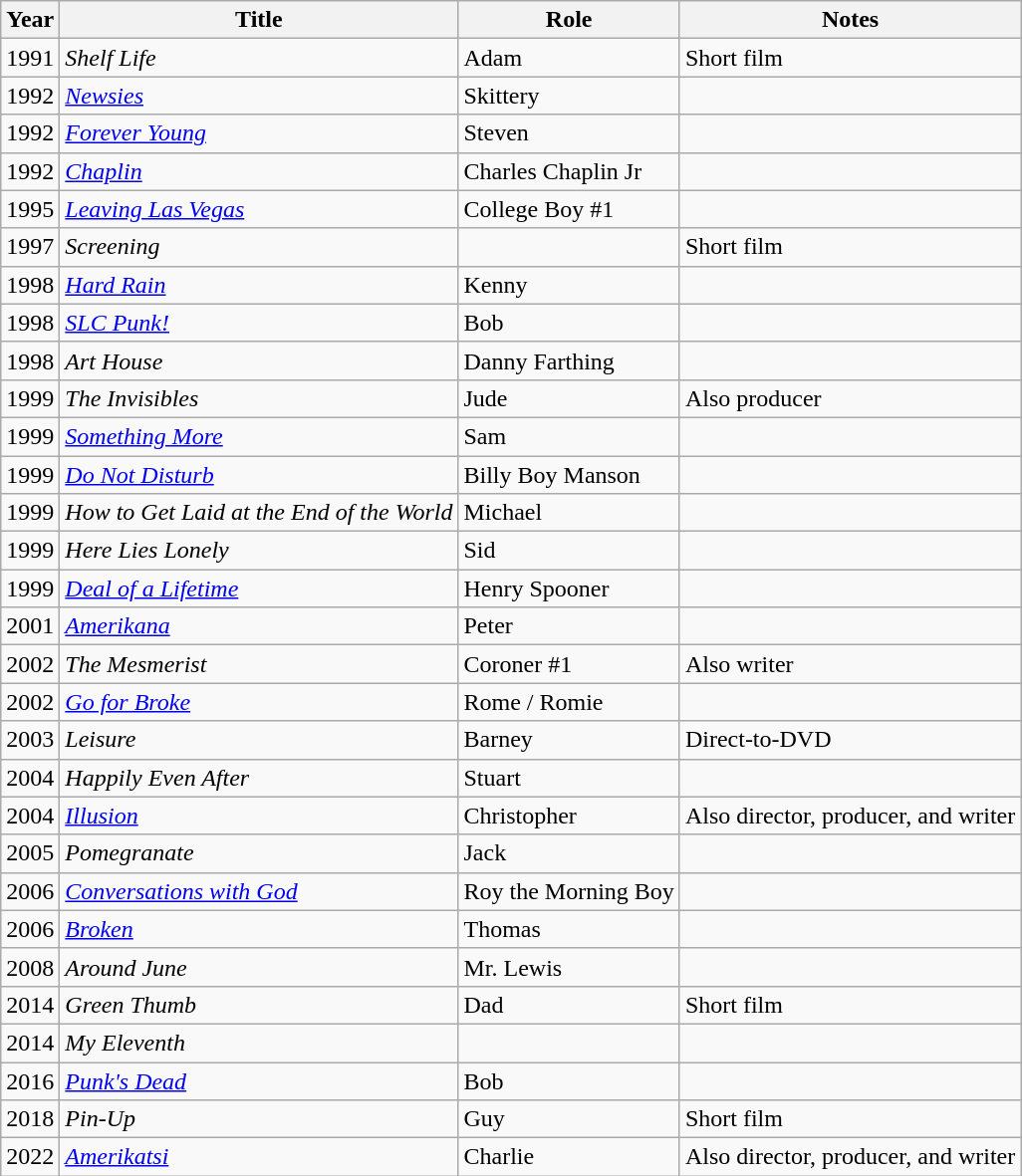<table class="wikitable sortable">
<tr>
<th>Year</th>
<th>Title</th>
<th>Role</th>
<th class="unsortable">Notes</th>
</tr>
<tr>
<td>1991</td>
<td><em>Shelf Life</em></td>
<td>Adam</td>
<td>Short film</td>
</tr>
<tr>
<td>1992</td>
<td><em><a href='#'>Newsies</a></em></td>
<td>Skittery</td>
<td></td>
</tr>
<tr>
<td>1992</td>
<td><em><a href='#'>Forever Young</a></em></td>
<td>Steven</td>
<td></td>
</tr>
<tr>
<td>1992</td>
<td><em><a href='#'>Chaplin</a></em></td>
<td>Charles Chaplin Jr</td>
<td></td>
</tr>
<tr>
<td>1995</td>
<td><em><a href='#'>Leaving Las Vegas</a></em></td>
<td>College Boy #1</td>
<td></td>
</tr>
<tr>
<td>1997</td>
<td><em>Screening</em></td>
<td></td>
<td>Short film</td>
</tr>
<tr>
<td>1998</td>
<td><em><a href='#'>Hard Rain</a></em></td>
<td>Kenny</td>
<td></td>
</tr>
<tr>
<td>1998</td>
<td><em><a href='#'>SLC Punk!</a></em></td>
<td>Bob</td>
<td></td>
</tr>
<tr>
<td>1998</td>
<td><em>Art House</em></td>
<td>Danny Farthing</td>
<td></td>
</tr>
<tr>
<td>1999</td>
<td><em>The Invisibles</em></td>
<td>Jude</td>
<td>Also producer</td>
</tr>
<tr>
<td>1999</td>
<td><em><a href='#'>Something More</a></em></td>
<td>Sam</td>
<td></td>
</tr>
<tr>
<td>1999</td>
<td><em><a href='#'>Do Not Disturb</a></em></td>
<td>Billy Boy Manson</td>
<td></td>
</tr>
<tr>
<td>1999</td>
<td><em>How to Get Laid at the End of the World</em></td>
<td>Michael</td>
<td></td>
</tr>
<tr>
<td>1999</td>
<td><em>Here Lies Lonely</em></td>
<td>Sid</td>
<td></td>
</tr>
<tr>
<td>1999</td>
<td><em><a href='#'>Deal of a Lifetime</a></em></td>
<td>Henry Spooner</td>
<td></td>
</tr>
<tr>
<td>2001</td>
<td><em><a href='#'>Amerikana</a></em></td>
<td>Peter</td>
<td></td>
</tr>
<tr>
<td>2002</td>
<td><em>The Mesmerist</em></td>
<td>Coroner #1</td>
<td>Also writer</td>
</tr>
<tr>
<td>2002</td>
<td><em><a href='#'>Go for Broke</a></em></td>
<td>Rome / Romie</td>
<td></td>
</tr>
<tr>
<td>2003</td>
<td><em>Leisure</em></td>
<td>Barney</td>
<td>Direct-to-DVD</td>
</tr>
<tr>
<td>2004</td>
<td><em>Happily Even After</em></td>
<td>Stuart</td>
<td></td>
</tr>
<tr>
<td>2004</td>
<td><em><a href='#'>Illusion</a></em></td>
<td>Christopher</td>
<td>Also director, producer, and writer</td>
</tr>
<tr>
<td>2005</td>
<td><em>Pomegranate</em></td>
<td>Jack</td>
<td></td>
</tr>
<tr>
<td>2006</td>
<td><em><a href='#'>Conversations with God</a></em></td>
<td>Roy the Morning Boy</td>
<td></td>
</tr>
<tr>
<td>2006</td>
<td><em><a href='#'>Broken</a></em></td>
<td>Thomas</td>
<td></td>
</tr>
<tr>
<td>2008</td>
<td><em>Around June</em></td>
<td>Mr. Lewis</td>
<td></td>
</tr>
<tr>
<td>2014</td>
<td><em>Green Thumb</em></td>
<td>Dad</td>
<td>Short film</td>
</tr>
<tr>
<td>2014</td>
<td><em>My Eleventh</em></td>
<td></td>
<td></td>
</tr>
<tr>
<td>2016</td>
<td><em><a href='#'>Punk's Dead</a></em></td>
<td>Bob</td>
<td></td>
</tr>
<tr>
<td>2018</td>
<td><em>Pin-Up</em></td>
<td>Guy</td>
<td>Short film</td>
</tr>
<tr>
<td>2022</td>
<td><em><a href='#'>Amerikatsi</a></em></td>
<td>Charlie</td>
<td>Also director, producer, and writer</td>
</tr>
</table>
